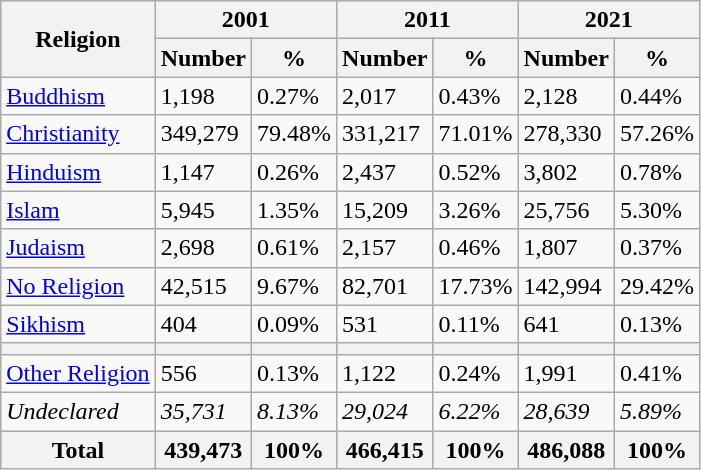<table class="wikitable sortable">
<tr>
<th rowspan="2">Religion</th>
<th colspan="2">2001</th>
<th colspan="2">2011</th>
<th colspan="2">2021</th>
</tr>
<tr>
<th>Number</th>
<th>%</th>
<th>Number</th>
<th>%</th>
<th>Number</th>
<th>%</th>
</tr>
<tr>
<td><a href='#'>Buddhism</a></td>
<td>1,198</td>
<td>0.27%</td>
<td>2,017</td>
<td>0.43%</td>
<td>2,128</td>
<td>0.44%</td>
</tr>
<tr>
<td><a href='#'>Christianity</a></td>
<td>349,279</td>
<td>79.48%</td>
<td>331,217</td>
<td>71.01%</td>
<td>278,330</td>
<td>57.26%</td>
</tr>
<tr>
<td><a href='#'>Hinduism</a></td>
<td>1,147</td>
<td>0.26%</td>
<td>2,437</td>
<td>0.52%</td>
<td>3,802</td>
<td>0.78%</td>
</tr>
<tr>
<td><a href='#'>Islam</a></td>
<td>5,945</td>
<td>1.35%</td>
<td>15,209</td>
<td>3.26%</td>
<td>25,756</td>
<td>5.30%</td>
</tr>
<tr>
<td><a href='#'>Judaism</a></td>
<td>2,698</td>
<td>0.61%</td>
<td>2,157</td>
<td>0.46%</td>
<td>1,807</td>
<td>0.37%</td>
</tr>
<tr>
<td><a href='#'>No Religion</a></td>
<td>42,515</td>
<td>9.67%</td>
<td>82,701</td>
<td>17.73%</td>
<td>142,994</td>
<td>29.42%</td>
</tr>
<tr>
<td><a href='#'>Sikhism</a></td>
<td>404</td>
<td>0.09%</td>
<td>531</td>
<td>0.11%</td>
<td>641</td>
<td>0.13%</td>
</tr>
<tr>
<th></th>
<th></th>
<th></th>
<th></th>
<th></th>
<th></th>
<th></th>
</tr>
<tr>
<td><a href='#'>Other Religion</a></td>
<td>556</td>
<td>0.13%</td>
<td>1,122</td>
<td>0.24%</td>
<td>1,991</td>
<td>0.41%</td>
</tr>
<tr>
<td><em>Undeclared</em></td>
<td><em>35,731</em></td>
<td><em>8.13%</em></td>
<td><em>29,024</em></td>
<td><em>6.22%</em></td>
<td><em>28,639</em></td>
<td><em>5.89%</em></td>
</tr>
<tr>
<th>Total</th>
<th>439,473</th>
<th>100%</th>
<th>466,415</th>
<th>100%</th>
<th>486,088</th>
<th>100%</th>
</tr>
</table>
